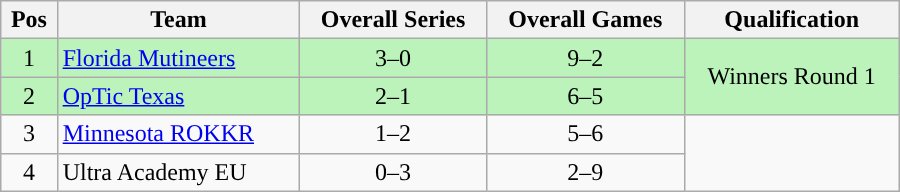<table class="wikitable" width="600px" style="text-align:center">
<tr>
<th>Pos</th>
<th>Team</th>
<th>Overall Series</th>
<th>Overall Games</th>
<th>Qualification</th>
</tr>
<tr style="background:#BBF3BB">
<td>1</td>
<td style="text-align:left"><a href='#'>Florida Mutineers</a></td>
<td>3–0</td>
<td>9–2</td>
<td rowspan="2">Winners Round 1</td>
</tr>
<tr style="background:#BBF3BB">
<td>2</td>
<td style="text-align:left"><a href='#'>OpTic Texas</a></td>
<td>2–1</td>
<td>6–5</td>
</tr>
<tr>
<td>3</td>
<td style="text-align:left;"><a href='#'>Minnesota ROKKR</a></td>
<td>1–2</td>
<td>5–6</td>
</tr>
<tr>
<td>4</td>
<td style="text-align:left;">Ultra Academy EU</td>
<td>0–3</td>
<td>2–9</td>
</tr>
</table>
